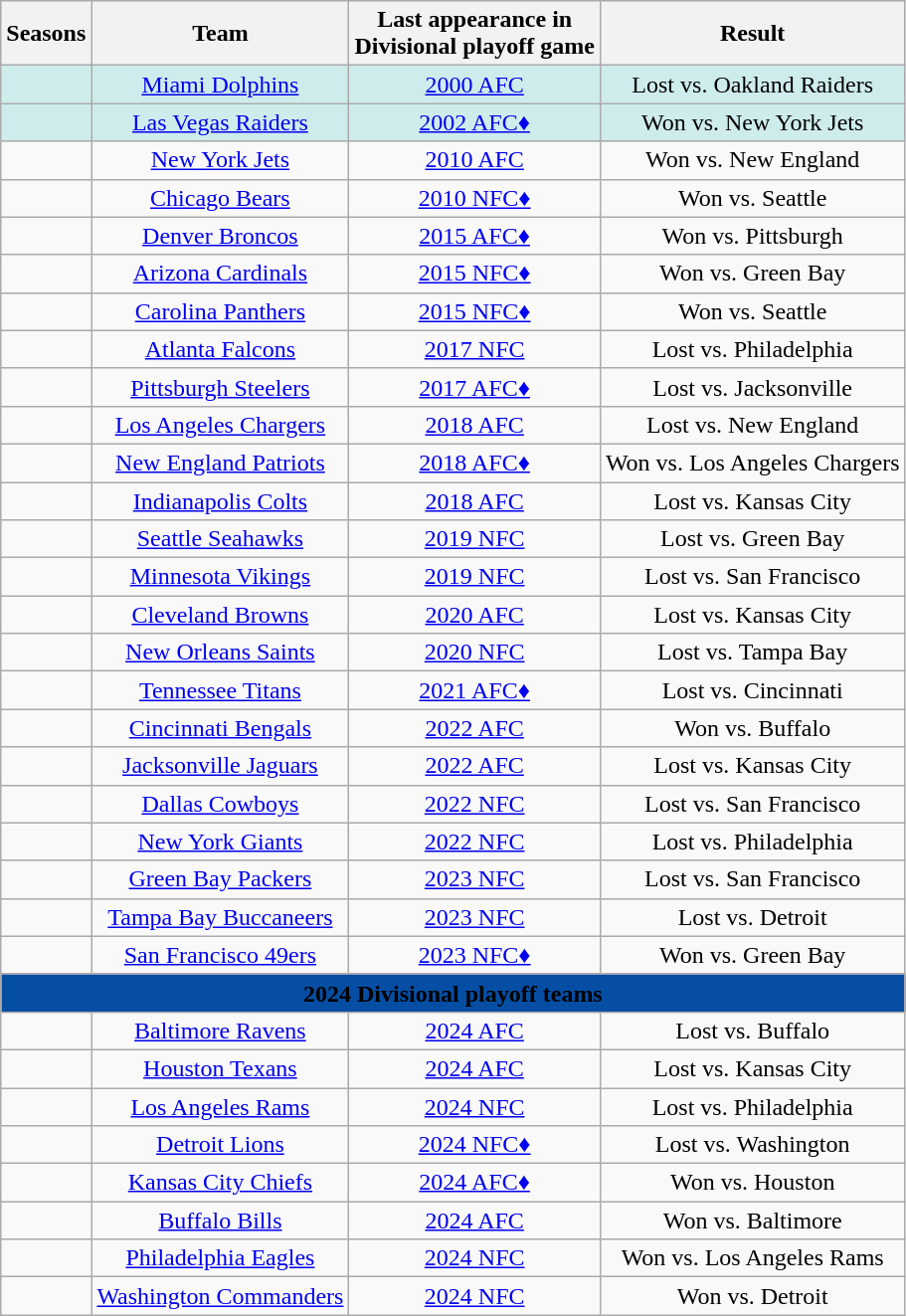<table class="wikitable sortable" style="text-align:center">
<tr>
<th data-sort-type="number">Seasons</th>
<th>Team</th>
<th>Last appearance in<br>Divisional playoff game  </th>
<th>Result</th>
</tr>
<tr bgcolor="#CFECEC">
<td align="center"></td>
<td><a href='#'>Miami Dolphins</a></td>
<td align="center"><a href='#'>2000 AFC</a></td>
<td>Lost vs. Oakland Raiders</td>
</tr>
<tr bgcolor="#CFECEC">
<td align="center"></td>
<td><a href='#'>Las Vegas Raiders</a> </td>
<td align="center"><a href='#'>2002 AFC♦</a></td>
<td>Won vs. New York Jets</td>
</tr>
<tr>
<td align="center"></td>
<td><a href='#'>New York Jets</a></td>
<td align="center"><a href='#'>2010 AFC</a></td>
<td>Won vs. New England</td>
</tr>
<tr>
<td align="center"></td>
<td><a href='#'>Chicago Bears</a></td>
<td align="center"><a href='#'>2010 NFC♦</a></td>
<td>Won vs. Seattle</td>
</tr>
<tr>
<td align="center"></td>
<td><a href='#'>Denver Broncos</a></td>
<td align="center"><a href='#'>2015 AFC♦</a></td>
<td>Won vs. Pittsburgh</td>
</tr>
<tr>
<td align="center"></td>
<td><a href='#'>Arizona Cardinals</a></td>
<td align="center"><a href='#'>2015 NFC♦</a></td>
<td>Won vs. Green Bay</td>
</tr>
<tr>
<td align="center"></td>
<td><a href='#'>Carolina Panthers</a></td>
<td align="center"><a href='#'>2015 NFC♦</a></td>
<td>Won vs. Seattle</td>
</tr>
<tr>
<td align="center"></td>
<td><a href='#'>Atlanta Falcons</a></td>
<td align="center"><a href='#'>2017 NFC</a></td>
<td>Lost vs. Philadelphia</td>
</tr>
<tr>
<td align="center"></td>
<td><a href='#'>Pittsburgh Steelers</a></td>
<td align="center"><a href='#'>2017 AFC♦</a></td>
<td>Lost vs. Jacksonville</td>
</tr>
<tr>
<td align="centre"></td>
<td><a href='#'>Los Angeles Chargers</a></td>
<td align="center"><a href='#'>2018 AFC</a></td>
<td>Lost vs. New England</td>
</tr>
<tr>
<td align="center"></td>
<td><a href='#'>New England Patriots</a></td>
<td align="center"><a href='#'>2018 AFC♦</a></td>
<td>Won vs. Los Angeles Chargers</td>
</tr>
<tr>
<td align="center"></td>
<td><a href='#'>Indianapolis Colts</a></td>
<td align="center"><a href='#'>2018 AFC</a></td>
<td>Lost vs. Kansas City</td>
</tr>
<tr>
<td align="center"></td>
<td><a href='#'>Seattle Seahawks</a></td>
<td align="center"><a href='#'>2019 NFC</a></td>
<td>Lost vs. Green Bay</td>
</tr>
<tr>
<td align="center"></td>
<td><a href='#'>Minnesota Vikings</a></td>
<td align="center"><a href='#'>2019 NFC</a></td>
<td>Lost vs. San Francisco</td>
</tr>
<tr>
<td align="center"></td>
<td><a href='#'>Cleveland Browns</a></td>
<td align="center"><a href='#'>2020 AFC</a></td>
<td>Lost vs. Kansas City</td>
</tr>
<tr>
<td align="center"></td>
<td><a href='#'>New Orleans Saints</a></td>
<td align="center"><a href='#'>2020 NFC</a></td>
<td>Lost vs. Tampa Bay</td>
</tr>
<tr>
<td align="center"></td>
<td><a href='#'>Tennessee Titans</a></td>
<td align="center"><a href='#'>2021 AFC♦</a></td>
<td>Lost vs. Cincinnati</td>
</tr>
<tr>
<td align="center"></td>
<td><a href='#'>Cincinnati Bengals</a></td>
<td align="center"><a href='#'>2022 AFC</a></td>
<td>Won vs. Buffalo</td>
</tr>
<tr>
<td align="center"></td>
<td><a href='#'>Jacksonville Jaguars</a></td>
<td align="center"><a href='#'>2022 AFC</a></td>
<td>Lost vs. Kansas City</td>
</tr>
<tr>
<td align="center"></td>
<td><a href='#'>Dallas Cowboys</a></td>
<td align="center"><a href='#'>2022 NFC</a></td>
<td>Lost vs. San Francisco</td>
</tr>
<tr>
<td align="center"></td>
<td><a href='#'>New York Giants</a></td>
<td align="center"><a href='#'>2022 NFC</a></td>
<td>Lost vs. Philadelphia</td>
</tr>
<tr>
<td align="center"></td>
<td><a href='#'>Green Bay Packers</a></td>
<td align="center"><a href='#'>2023 NFC</a></td>
<td>Lost vs. San Francisco</td>
</tr>
<tr>
<td align="center"></td>
<td><a href='#'>Tampa Bay Buccaneers</a></td>
<td><a href='#'>2023 NFC</a></td>
<td>Lost vs. Detroit</td>
</tr>
<tr>
<td align="center"></td>
<td><a href='#'>San Francisco 49ers</a></td>
<td align="center"><a href='#'>2023 NFC♦</a></td>
<td>Won vs. Green Bay</td>
</tr>
<tr>
<td align="center" colspan="4" data-sort-value="z" bgcolor="#054ea4"><span><strong>2024 Divisional playoff teams</strong></span></td>
</tr>
<tr>
<td align="center"></td>
<td><a href='#'>Baltimore Ravens</a></td>
<td align="center"><a href='#'>2024 AFC</a></td>
<td>Lost vs. Buffalo</td>
</tr>
<tr>
<td align="center"></td>
<td><a href='#'>Houston Texans</a></td>
<td align="center"><a href='#'>2024 AFC</a></td>
<td>Lost vs. Kansas City</td>
</tr>
<tr>
<td align="center"></td>
<td><a href='#'>Los Angeles Rams</a></td>
<td align="center"><a href='#'>2024 NFC</a></td>
<td>Lost vs. Philadelphia</td>
</tr>
<tr>
<td align="center"></td>
<td><a href='#'>Detroit Lions</a></td>
<td align="center"><a href='#'>2024 NFC♦</a></td>
<td>Lost vs. Washington</td>
</tr>
<tr>
<td align="center"></td>
<td><a href='#'>Kansas City Chiefs</a></td>
<td align="center"><a href='#'>2024 AFC♦</a></td>
<td>Won vs. Houston</td>
</tr>
<tr>
<td align="center"></td>
<td><a href='#'>Buffalo Bills</a></td>
<td align="center"><a href='#'>2024 AFC</a></td>
<td>Won vs. Baltimore</td>
</tr>
<tr>
<td align="center"></td>
<td><a href='#'>Philadelphia Eagles</a></td>
<td align="center"><a href='#'>2024 NFC</a></td>
<td>Won vs. Los Angeles Rams</td>
</tr>
<tr>
<td align="center"></td>
<td><a href='#'>Washington Commanders</a></td>
<td align="center"><a href='#'>2024 NFC</a></td>
<td>Won vs. Detroit</td>
</tr>
</table>
